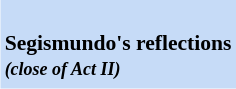<table class="toccolours" style="float: right; margin-left: 1em; margin-right: .0em; font-size: 90%; background:#c6dbf7; color:black; width:30en; max-width: 30%;">
<tr>
<td style="text-align: left; font-style:bold;"><br><strong>Segismundo's reflections</strong><br> <small><strong><em>(close of Act II)</em></strong></small>
</td>
</tr>
<tr>
</tr>
</table>
